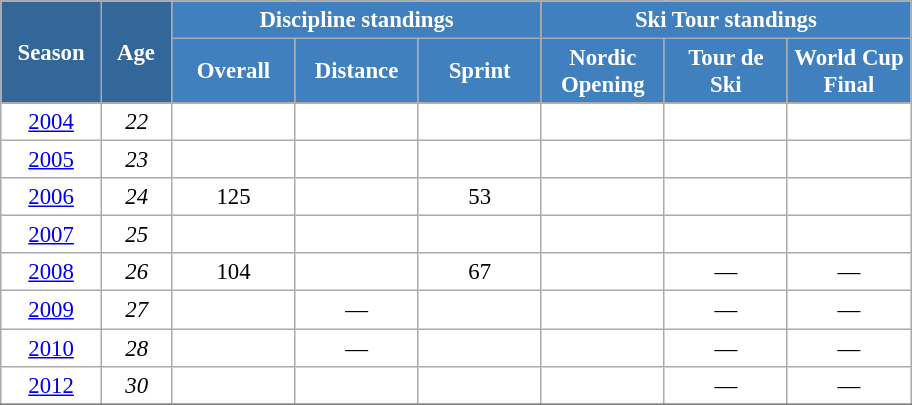<table class="wikitable" style="font-size:95%; text-align:center; border:grey solid 1px; border-collapse:collapse; background:#ffffff;">
<tr>
<th style="background-color:#369; color:white; width:60px;" rowspan="2"> Season </th>
<th style="background-color:#369; color:white; width:40px;" rowspan="2"> Age </th>
<th style="background-color:#4180be; color:white;" colspan="3">Discipline standings</th>
<th style="background-color:#4180be; color:white;" colspan="3">Ski Tour standings</th>
</tr>
<tr>
<th style="background-color:#4180be; color:white; width:75px;">Overall</th>
<th style="background-color:#4180be; color:white; width:75px;">Distance</th>
<th style="background-color:#4180be; color:white; width:75px;">Sprint</th>
<th style="background-color:#4180be; color:white; width:75px;">Nordic<br>Opening</th>
<th style="background-color:#4180be; color:white; width:75px;">Tour de<br>Ski</th>
<th style="background-color:#4180be; color:white; width:75px;">World Cup<br>Final</th>
</tr>
<tr>
<td><a href='#'>2004</a></td>
<td><em>22</em></td>
<td></td>
<td></td>
<td></td>
<td></td>
<td></td>
<td></td>
</tr>
<tr>
<td><a href='#'>2005</a></td>
<td><em>23</em></td>
<td></td>
<td></td>
<td></td>
<td></td>
<td></td>
<td></td>
</tr>
<tr>
<td><a href='#'>2006</a></td>
<td><em>24</em></td>
<td>125</td>
<td></td>
<td>53</td>
<td></td>
<td></td>
<td></td>
</tr>
<tr>
<td><a href='#'>2007</a></td>
<td><em>25</em></td>
<td></td>
<td></td>
<td></td>
<td></td>
<td></td>
<td></td>
</tr>
<tr>
<td><a href='#'>2008</a></td>
<td><em>26</em></td>
<td>104</td>
<td></td>
<td>67</td>
<td></td>
<td>—</td>
<td>—</td>
</tr>
<tr>
<td><a href='#'>2009</a></td>
<td><em>27</em></td>
<td></td>
<td>—</td>
<td></td>
<td></td>
<td>—</td>
<td>—</td>
</tr>
<tr>
<td><a href='#'>2010</a></td>
<td><em>28</em></td>
<td></td>
<td>—</td>
<td></td>
<td></td>
<td>—</td>
<td>—</td>
</tr>
<tr>
<td><a href='#'>2012</a></td>
<td><em>30</em></td>
<td></td>
<td></td>
<td></td>
<td></td>
<td>—</td>
<td>—</td>
</tr>
<tr>
</tr>
</table>
